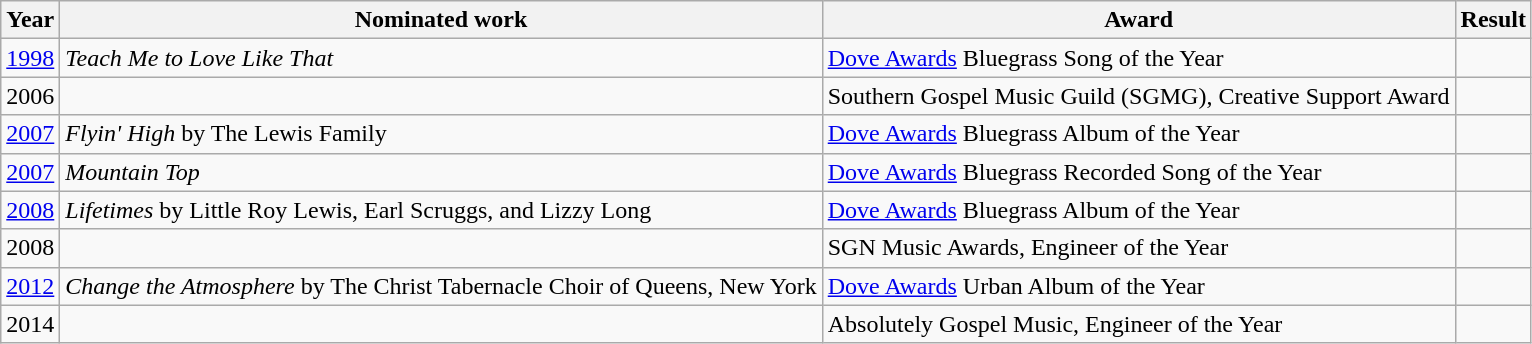<table class="wikitable sortable">
<tr>
<th>Year</th>
<th>Nominated work</th>
<th>Award</th>
<th>Result</th>
</tr>
<tr>
<td align=center><a href='#'>1998</a></td>
<td><em>Teach Me to Love Like That</em></td>
<td><a href='#'>Dove Awards</a> Bluegrass Song of the Year</td>
<td></td>
</tr>
<tr>
<td align=center>2006</td>
<td></td>
<td>Southern Gospel Music Guild (SGMG), Creative Support Award</td>
<td></td>
</tr>
<tr>
<td align=center><a href='#'>2007</a></td>
<td><em>Flyin' High</em> by The Lewis Family</td>
<td><a href='#'>Dove Awards</a> Bluegrass Album of the Year</td>
<td></td>
</tr>
<tr>
<td align=center><a href='#'>2007</a></td>
<td><em>Mountain Top</em></td>
<td><a href='#'>Dove Awards</a> Bluegrass Recorded Song of the Year</td>
<td></td>
</tr>
<tr>
<td align=center><a href='#'>2008</a></td>
<td><em>Lifetimes</em> by Little Roy Lewis, Earl Scruggs, and Lizzy Long</td>
<td><a href='#'>Dove Awards</a> Bluegrass Album of the Year</td>
<td></td>
</tr>
<tr>
<td align=center>2008</td>
<td></td>
<td>SGN Music Awards, Engineer of the Year</td>
<td></td>
</tr>
<tr>
<td align=center><a href='#'>2012</a></td>
<td><em>Change the Atmosphere</em> by The Christ Tabernacle Choir of Queens, New York</td>
<td><a href='#'>Dove Awards</a> Urban Album of the Year</td>
<td></td>
</tr>
<tr>
<td align=center>2014</td>
<td></td>
<td>Absolutely Gospel Music, Engineer of the Year</td>
<td></td>
</tr>
</table>
